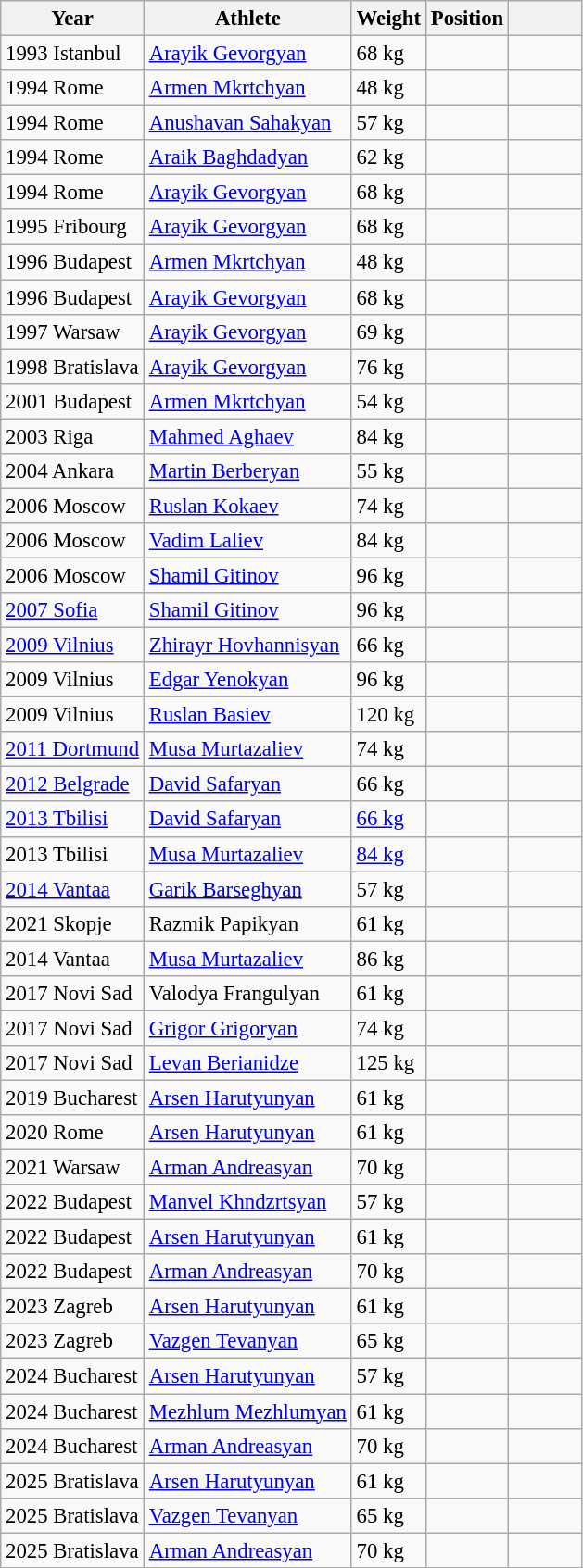<table class="wikitable sortable" style="font-size:95%;">
<tr>
<th>Year</th>
<th>Athlete</th>
<th>Weight</th>
<th>Position</th>
<th class="unsortable" style="width:3em"></th>
</tr>
<tr>
<td> 1993 Istanbul</td>
<td><a href='#'>Arayik Gevorgyan</a></td>
<td>68 kg</td>
<td></td>
<td></td>
</tr>
<tr>
<td> 1994 Rome</td>
<td><a href='#'>Armen Mkrtchyan</a></td>
<td>48 kg</td>
<td></td>
<td></td>
</tr>
<tr>
<td> 1994 Rome</td>
<td><a href='#'>Anushavan Sahakyan</a></td>
<td>57 kg</td>
<td></td>
<td></td>
</tr>
<tr>
<td> 1994 Rome</td>
<td><a href='#'>Araik Baghdadyan</a></td>
<td>62 kg</td>
<td></td>
<td></td>
</tr>
<tr>
<td> 1994 Rome</td>
<td><a href='#'>Arayik Gevorgyan</a></td>
<td>68 kg</td>
<td></td>
<td></td>
</tr>
<tr>
<td> 1995 Fribourg</td>
<td><a href='#'>Arayik Gevorgyan</a></td>
<td>68 kg</td>
<td></td>
<td></td>
</tr>
<tr>
<td> 1996 Budapest</td>
<td><a href='#'>Armen Mkrtchyan</a></td>
<td>48 kg</td>
<td></td>
<td></td>
</tr>
<tr>
<td> 1996 Budapest</td>
<td><a href='#'>Arayik Gevorgyan</a></td>
<td>68 kg</td>
<td></td>
<td></td>
</tr>
<tr>
<td> 1997 Warsaw</td>
<td><a href='#'>Arayik Gevorgyan</a></td>
<td>69 kg</td>
<td></td>
<td></td>
</tr>
<tr>
<td> 1998 Bratislava</td>
<td><a href='#'>Arayik Gevorgyan</a></td>
<td>76 kg</td>
<td></td>
<td></td>
</tr>
<tr>
<td> 2001 Budapest</td>
<td><a href='#'>Armen Mkrtchyan</a></td>
<td>54 kg</td>
<td></td>
<td></td>
</tr>
<tr>
<td> 2003 Riga</td>
<td><a href='#'>Mahmed Aghaev</a></td>
<td>84 kg</td>
<td></td>
<td></td>
</tr>
<tr>
<td> 2004 Ankara</td>
<td><a href='#'>Martin Berberyan</a></td>
<td>55 kg</td>
<td></td>
<td></td>
</tr>
<tr>
<td> 2006 Moscow</td>
<td><a href='#'>Ruslan Kokaev</a></td>
<td>74 kg</td>
<td></td>
<td></td>
</tr>
<tr>
<td> 2006 Moscow</td>
<td><a href='#'>Vadim Laliev</a></td>
<td>84 kg</td>
<td></td>
<td></td>
</tr>
<tr>
<td> 2006 Moscow</td>
<td><a href='#'>Shamil Gitinov</a></td>
<td>96 kg</td>
<td></td>
<td></td>
</tr>
<tr>
<td> <a href='#'>2007 Sofia</a></td>
<td><a href='#'>Shamil Gitinov</a></td>
<td>96 kg</td>
<td></td>
<td></td>
</tr>
<tr>
<td> <a href='#'>2009 Vilnius</a></td>
<td><a href='#'>Zhirayr Hovhannisyan</a></td>
<td>66 kg</td>
<td></td>
<td></td>
</tr>
<tr>
<td> 2009 Vilnius</td>
<td><a href='#'>Edgar Yenokyan</a></td>
<td>96 kg</td>
<td></td>
<td></td>
</tr>
<tr>
<td> 2009 Vilnius</td>
<td><a href='#'>Ruslan Basiev</a></td>
<td>120 kg</td>
<td></td>
<td></td>
</tr>
<tr>
<td> <a href='#'>2011 Dortmund</a></td>
<td><a href='#'>Musa Murtazaliev</a></td>
<td>74 kg</td>
<td></td>
<td></td>
</tr>
<tr>
<td> <a href='#'>2012 Belgrade</a></td>
<td><a href='#'>David Safaryan</a></td>
<td>66 kg</td>
<td></td>
<td></td>
</tr>
<tr>
<td> <a href='#'>2013 Tbilisi</a></td>
<td><a href='#'>David Safaryan</a></td>
<td><a href='#'>66 kg</a></td>
<td></td>
<td></td>
</tr>
<tr>
<td> 2013 Tbilisi</td>
<td><a href='#'>Musa Murtazaliev</a></td>
<td><a href='#'>84 kg</a></td>
<td></td>
<td></td>
</tr>
<tr>
<td> <a href='#'>2014 Vantaa</a></td>
<td><a href='#'>Garik Barseghyan</a></td>
<td>57 kg</td>
<td></td>
<td></td>
</tr>
<tr>
<td> 2021 Skopje</td>
<td>Razmik Papikyan</td>
<td>61 kg</td>
<td></td>
<td></td>
</tr>
<tr>
<td> 2014 Vantaa</td>
<td><a href='#'>Musa Murtazaliev</a></td>
<td>86 kg</td>
<td></td>
<td></td>
</tr>
<tr>
<td> 2017 Novi Sad</td>
<td>Valodya Frangulyan</td>
<td>61 kg</td>
<td></td>
<td></td>
</tr>
<tr>
<td> 2017 Novi Sad</td>
<td><a href='#'>Grigor Grigoryan</a></td>
<td>74 kg</td>
<td></td>
<td></td>
</tr>
<tr>
<td> 2017 Novi Sad</td>
<td><a href='#'>Levan Berianidze</a></td>
<td>125 kg</td>
<td></td>
<td></td>
</tr>
<tr>
<td> 2019 Bucharest</td>
<td><a href='#'>Arsen Harutyunyan</a></td>
<td>61 kg</td>
<td></td>
<td></td>
</tr>
<tr>
<td> 2020 Rome</td>
<td><a href='#'>Arsen Harutyunyan</a></td>
<td>61 kg</td>
<td></td>
<td></td>
</tr>
<tr>
<td> 2021 Warsaw</td>
<td><a href='#'>Arman Andreasyan</a></td>
<td>70 kg</td>
<td></td>
<td></td>
</tr>
<tr>
<td> 2022 Budapest</td>
<td><a href='#'>Manvel Khndzrtsyan</a></td>
<td>57 kg</td>
<td></td>
<td></td>
</tr>
<tr>
<td> 2022 Budapest</td>
<td><a href='#'>Arsen Harutyunyan</a></td>
<td>61 kg</td>
<td></td>
<td></td>
</tr>
<tr>
<td> 2022 Budapest</td>
<td><a href='#'>Arman Andreasyan</a></td>
<td>70 kg</td>
<td></td>
<td></td>
</tr>
<tr>
<td> 2023 Zagreb</td>
<td><a href='#'>Arsen Harutyunyan</a></td>
<td>61 kg</td>
<td></td>
<td></td>
</tr>
<tr>
<td> 2023 Zagreb</td>
<td><a href='#'>Vazgen Tevanyan</a></td>
<td>65 kg</td>
<td></td>
<td></td>
</tr>
<tr>
<td> 2024 Bucharest</td>
<td><a href='#'>Arsen Harutyunyan</a></td>
<td>57 kg</td>
<td></td>
<td></td>
</tr>
<tr>
<td> 2024 Bucharest</td>
<td><a href='#'>Mezhlum Mezhlumyan</a></td>
<td>61 kg</td>
<td></td>
<td></td>
</tr>
<tr>
<td> 2024 Bucharest</td>
<td><a href='#'>Arman Andreasyan</a></td>
<td>70 kg</td>
<td></td>
<td></td>
</tr>
<tr>
<td> 2025 Bratislava</td>
<td><a href='#'>Arsen Harutyunyan</a></td>
<td>61 kg</td>
<td></td>
<td></td>
</tr>
<tr>
<td> 2025 Bratislava</td>
<td><a href='#'>Vazgen Tevanyan</a></td>
<td>65 kg</td>
<td></td>
<td></td>
</tr>
<tr>
<td> 2025 Bratislava</td>
<td><a href='#'>Arman Andreasyan</a></td>
<td>70 kg</td>
<td></td>
<td></td>
</tr>
<tr>
</tr>
</table>
